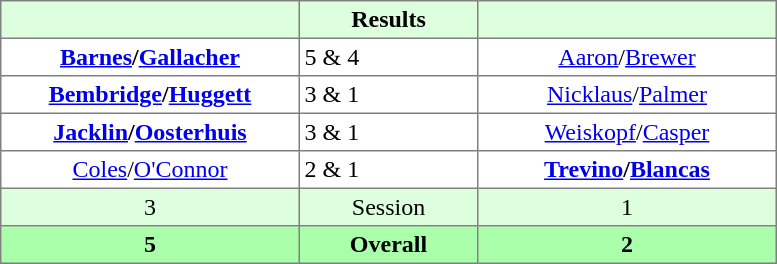<table border="1" cellpadding="3" style="border-collapse:collapse; text-align:center;">
<tr style="background:#dfd;">
<th style="width:12em;"> </th>
<th style="width:7em;">Results</th>
<th style="width:12em;"></th>
</tr>
<tr>
<td><strong><a href='#'>Barnes</a>/<a href='#'>Gallacher</a></strong></td>
<td align=left> 5 & 4</td>
<td><a href='#'>Aaron</a>/<a href='#'>Brewer</a></td>
</tr>
<tr>
<td><strong><a href='#'>Bembridge</a>/<a href='#'>Huggett</a></strong></td>
<td align=left> 3 & 1</td>
<td><a href='#'>Nicklaus</a>/<a href='#'>Palmer</a></td>
</tr>
<tr>
<td><strong><a href='#'>Jacklin</a>/<a href='#'>Oosterhuis</a></strong></td>
<td align=left> 3 & 1</td>
<td><a href='#'>Weiskopf</a>/<a href='#'>Casper</a></td>
</tr>
<tr>
<td><a href='#'>Coles</a>/<a href='#'>O'Connor</a></td>
<td align=left> 2 & 1</td>
<td><strong><a href='#'>Trevino</a>/<a href='#'>Blancas</a></strong></td>
</tr>
<tr style="background:#dfd;">
<td>3</td>
<td>Session</td>
<td>1</td>
</tr>
<tr style="background:#afa;">
<th>5</th>
<th>Overall</th>
<th>2</th>
</tr>
</table>
